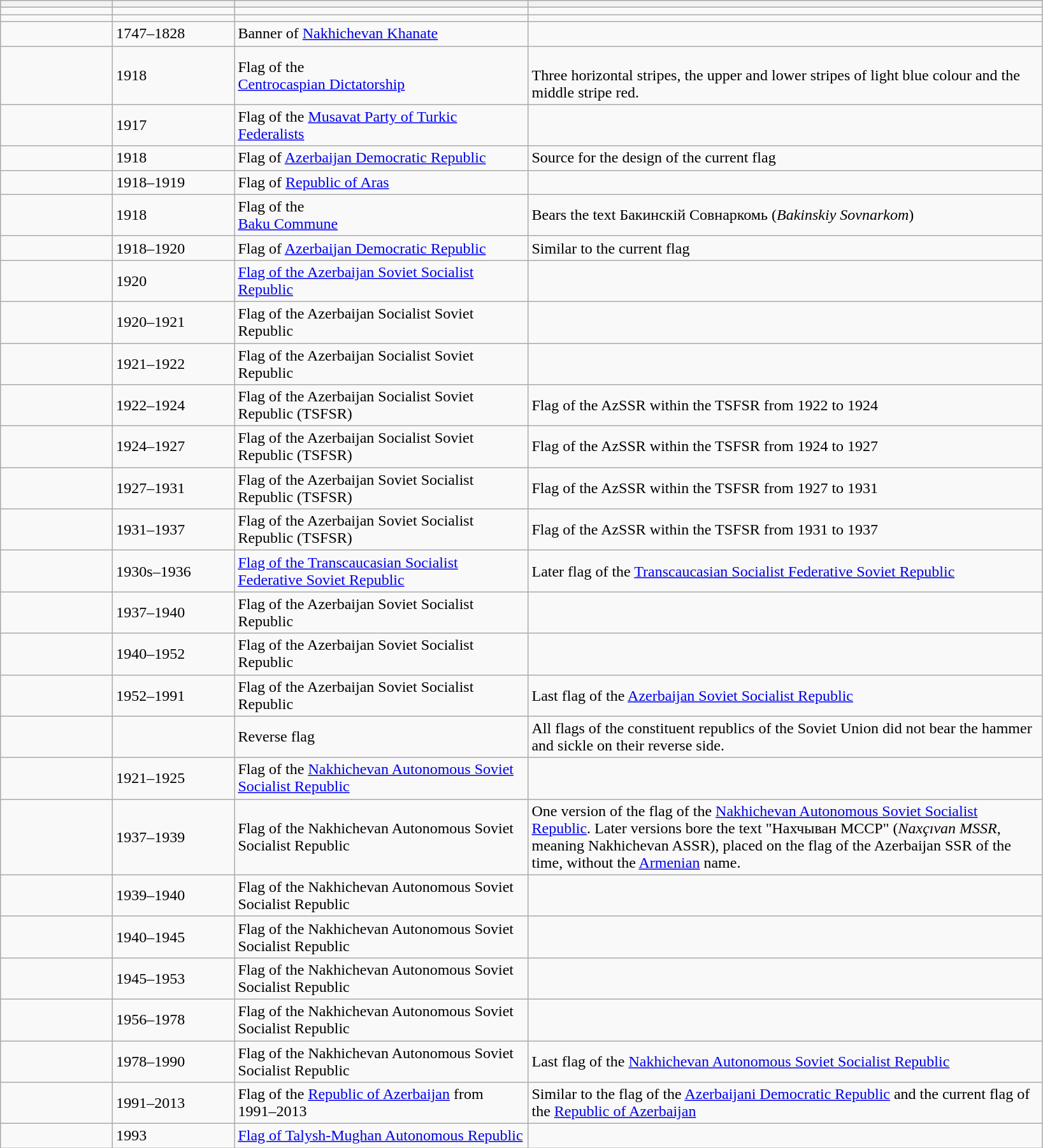<table class="wikitable">
<tr>
<th scope="col" style="width:110px;"></th>
<th scope="col" style="width:120px;"></th>
<th scope="col" style="width:300px;"></th>
<th scope="col" style="width:530px;"></th>
</tr>
<tr>
<td></td>
<td></td>
<td></td>
<td></td>
</tr>
<tr>
<td></td>
<td></td>
<td></td>
<td></td>
</tr>
<tr>
<td></td>
<td>1747–1828</td>
<td>Banner of <a href='#'>Nakhichevan Khanate</a></td>
<td></td>
</tr>
<tr>
<td></td>
<td>1918</td>
<td>Flag of the<br><a href='#'>Centrocaspian Dictatorship</a></td>
<td><br>Three horizontal stripes, the upper and lower stripes of light blue colour and the middle stripe red.</td>
</tr>
<tr>
<td></td>
<td>1917</td>
<td>Flag of the <a href='#'>Musavat Party of Turkic Federalists</a></td>
<td></td>
</tr>
<tr>
<td></td>
<td>1918</td>
<td>Flag of <a href='#'>Azerbaijan Democratic Republic</a></td>
<td>Source for the design of the current flag</td>
</tr>
<tr>
<td></td>
<td>1918–1919</td>
<td>Flag of <a href='#'>Republic of Aras</a></td>
<td></td>
</tr>
<tr>
<td></td>
<td>1918</td>
<td>Flag of the <br><a href='#'>Baku Commune</a></td>
<td>Bears the text Бакинскiй Совнаркомь (<em>Bakinskiy Sovnarkom</em>)</td>
</tr>
<tr>
<td></td>
<td>1918–1920</td>
<td>Flag of <a href='#'>Azerbaijan Democratic Republic</a></td>
<td>Similar to the current flag</td>
</tr>
<tr>
<td></td>
<td>1920</td>
<td><a href='#'>Flag of the Azerbaijan Soviet Socialist Republic</a></td>
<td></td>
</tr>
<tr>
<td></td>
<td>1920–1921</td>
<td>Flag of the Azerbaijan Socialist Soviet Republic</td>
<td></td>
</tr>
<tr>
<td></td>
<td>1921–1922</td>
<td>Flag of the Azerbaijan Socialist Soviet Republic</td>
<td></td>
</tr>
<tr>
<td></td>
<td>1922–1924</td>
<td>Flag of the Azerbaijan Socialist Soviet Republic (TSFSR)</td>
<td>Flag of the AzSSR within the TSFSR from 1922 to 1924</td>
</tr>
<tr>
<td></td>
<td>1924–1927</td>
<td>Flag of the Azerbaijan Socialist Soviet Republic (TSFSR)</td>
<td>Flag of the AzSSR within the TSFSR from 1924 to 1927</td>
</tr>
<tr>
<td></td>
<td>1927–1931</td>
<td>Flag of the Azerbaijan Soviet Socialist Republic (TSFSR)</td>
<td>Flag of the AzSSR within the TSFSR from 1927 to 1931</td>
</tr>
<tr>
<td></td>
<td>1931–1937</td>
<td>Flag of the Azerbaijan Soviet Socialist Republic (TSFSR)</td>
<td>Flag of the AzSSR within the TSFSR from 1931 to 1937</td>
</tr>
<tr>
<td></td>
<td>1930s–1936</td>
<td><a href='#'>Flag of the Transcaucasian Socialist Federative Soviet Republic</a></td>
<td>Later flag of the <a href='#'>Transcaucasian Socialist Federative Soviet Republic</a></td>
</tr>
<tr>
<td></td>
<td>1937–1940</td>
<td>Flag of the Azerbaijan Soviet Socialist Republic</td>
<td></td>
</tr>
<tr>
<td></td>
<td>1940–1952</td>
<td>Flag of the Azerbaijan Soviet Socialist Republic</td>
<td></td>
</tr>
<tr>
<td></td>
<td>1952–1991</td>
<td>Flag of the Azerbaijan Soviet Socialist Republic</td>
<td>Last flag of the <a href='#'>Azerbaijan Soviet Socialist Republic</a></td>
</tr>
<tr>
<td></td>
<td></td>
<td> Reverse flag</td>
<td>All flags of the constituent republics of the Soviet Union did not bear the hammer and sickle on their reverse side.</td>
</tr>
<tr>
<td></td>
<td>1921–1925</td>
<td>Flag of the <a href='#'>Nakhichevan Autonomous Soviet Socialist Republic</a></td>
<td></td>
</tr>
<tr>
<td></td>
<td>1937–1939</td>
<td>Flag of the Nakhichevan Autonomous Soviet Socialist Republic</td>
<td>One version of the flag of the <a href='#'>Nakhichevan Autonomous Soviet Socialist Republic</a>. Later versions bore the text "Нахчыван МССР" (<em>Naxçıvan MSSR</em>, meaning Nakhichevan ASSR), placed on the flag of the Azerbaijan SSR of the time, without the <a href='#'>Armenian</a> name.</td>
</tr>
<tr>
<td></td>
<td>1939–1940</td>
<td>Flag of the Nakhichevan Autonomous Soviet Socialist Republic</td>
<td></td>
</tr>
<tr>
<td></td>
<td>1940–1945</td>
<td>Flag of the Nakhichevan Autonomous Soviet Socialist Republic</td>
<td></td>
</tr>
<tr>
<td></td>
<td>1945–1953</td>
<td>Flag of the Nakhichevan Autonomous Soviet Socialist Republic</td>
<td></td>
</tr>
<tr>
<td></td>
<td>1956–1978</td>
<td>Flag of the Nakhichevan Autonomous Soviet Socialist Republic</td>
<td></td>
</tr>
<tr>
<td></td>
<td>1978–1990</td>
<td>Flag of the Nakhichevan Autonomous Soviet Socialist Republic</td>
<td>Last flag of the <a href='#'>Nakhichevan Autonomous Soviet Socialist Republic</a></td>
</tr>
<tr>
<td></td>
<td>1991–2013</td>
<td>Flag of the <a href='#'>Republic of Azerbaijan</a> from 1991–2013</td>
<td>Similar to the flag of the <a href='#'>Azerbaijani Democratic Republic</a> and the current flag of the <a href='#'>Republic of Azerbaijan</a></td>
</tr>
<tr>
<td></td>
<td>1993</td>
<td><a href='#'>Flag of Talysh-Mughan Autonomous Republic</a></td>
</tr>
</table>
